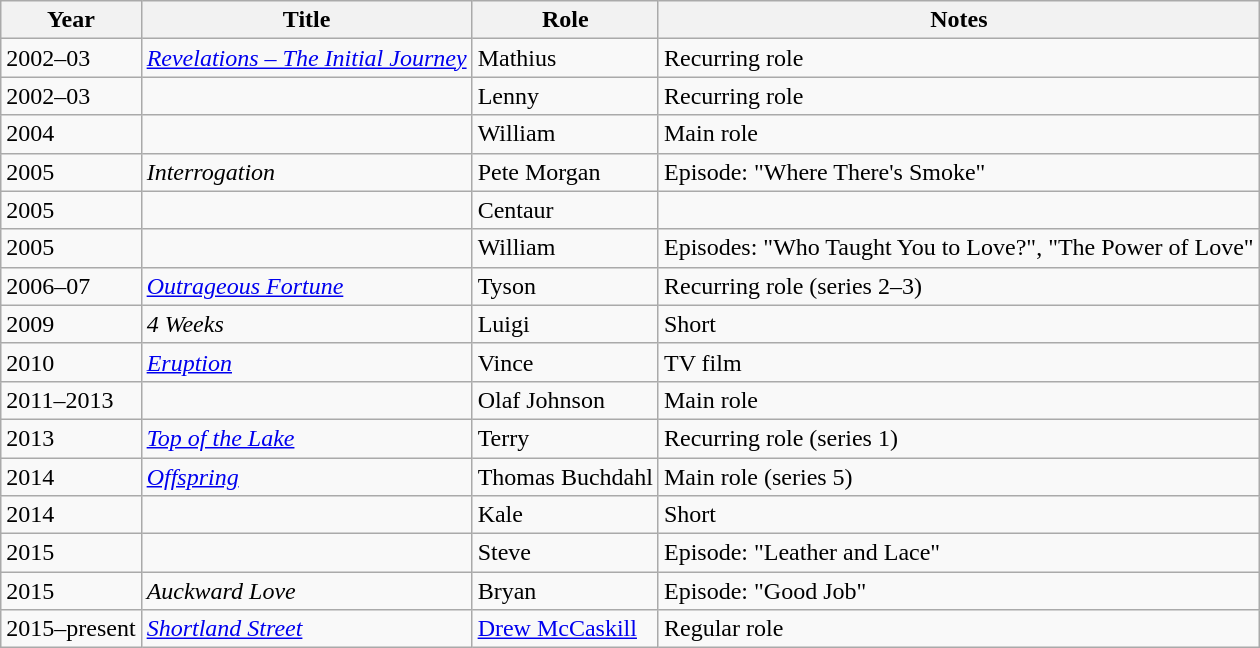<table class="wikitable sortable">
<tr>
<th>Year</th>
<th>Title</th>
<th>Role</th>
<th class="unsortable">Notes</th>
</tr>
<tr>
<td>2002–03</td>
<td><em><a href='#'>Revelations – The Initial Journey</a></em></td>
<td>Mathius</td>
<td>Recurring role</td>
</tr>
<tr>
<td>2002–03</td>
<td><em></em></td>
<td>Lenny</td>
<td>Recurring role</td>
</tr>
<tr>
<td>2004</td>
<td><em></em></td>
<td>William</td>
<td>Main role</td>
</tr>
<tr>
<td>2005</td>
<td><em>Interrogation</em></td>
<td>Pete Morgan</td>
<td>Episode: "Where There's Smoke"</td>
</tr>
<tr>
<td>2005</td>
<td><em></em></td>
<td>Centaur</td>
<td></td>
</tr>
<tr>
<td>2005</td>
<td><em></em></td>
<td>William</td>
<td>Episodes: "Who Taught You to Love?", "The Power of Love"</td>
</tr>
<tr>
<td>2006–07</td>
<td><em><a href='#'>Outrageous Fortune</a></em></td>
<td>Tyson</td>
<td>Recurring role (series 2–3)</td>
</tr>
<tr>
<td>2009</td>
<td><em>4 Weeks</em></td>
<td>Luigi</td>
<td>Short</td>
</tr>
<tr>
<td>2010</td>
<td><em><a href='#'>Eruption</a></em></td>
<td>Vince</td>
<td>TV film</td>
</tr>
<tr>
<td>2011–2013</td>
<td><em></em></td>
<td>Olaf Johnson</td>
<td>Main role</td>
</tr>
<tr>
<td>2013</td>
<td><em><a href='#'>Top of the Lake</a></em></td>
<td>Terry</td>
<td>Recurring role (series 1)</td>
</tr>
<tr>
<td>2014</td>
<td><em><a href='#'>Offspring</a></em></td>
<td>Thomas Buchdahl</td>
<td>Main role (series 5)</td>
</tr>
<tr>
<td>2014</td>
<td><em></em></td>
<td>Kale</td>
<td>Short</td>
</tr>
<tr>
<td>2015</td>
<td><em></em></td>
<td>Steve</td>
<td>Episode: "Leather and Lace"</td>
</tr>
<tr>
<td>2015</td>
<td><em>Auckward Love</em></td>
<td>Bryan</td>
<td>Episode: "Good Job"</td>
</tr>
<tr>
<td>2015–present</td>
<td><em><a href='#'>Shortland Street</a></em></td>
<td><a href='#'>Drew McCaskill</a></td>
<td>Regular role</td>
</tr>
</table>
